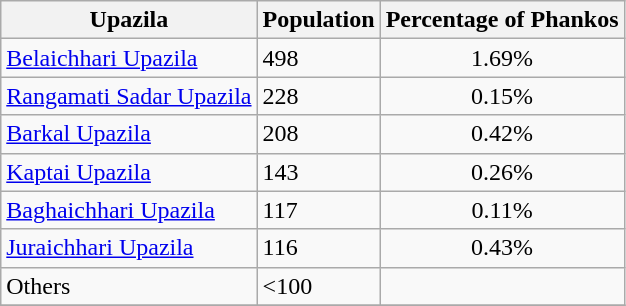<table class="wikitable sortable">
<tr>
<th>Upazila</th>
<th>Population</th>
<th>Percentage of Phankos</th>
</tr>
<tr>
<td><a href='#'>Belaichhari Upazila</a></td>
<td>498</td>
<td align=center>1.69%</td>
</tr>
<tr>
<td><a href='#'>Rangamati Sadar Upazila</a></td>
<td>228</td>
<td align=center>0.15%</td>
</tr>
<tr>
<td><a href='#'>Barkal Upazila</a></td>
<td>208</td>
<td align=center>0.42%</td>
</tr>
<tr>
<td><a href='#'>Kaptai Upazila</a></td>
<td>143</td>
<td align=center>0.26%</td>
</tr>
<tr>
<td><a href='#'>Baghaichhari Upazila</a></td>
<td>117</td>
<td align=center>0.11%</td>
</tr>
<tr>
<td><a href='#'>Juraichhari Upazila</a></td>
<td>116</td>
<td align=center>0.43%</td>
</tr>
<tr>
<td>Others</td>
<td><100</td>
<td></td>
</tr>
<tr>
</tr>
</table>
